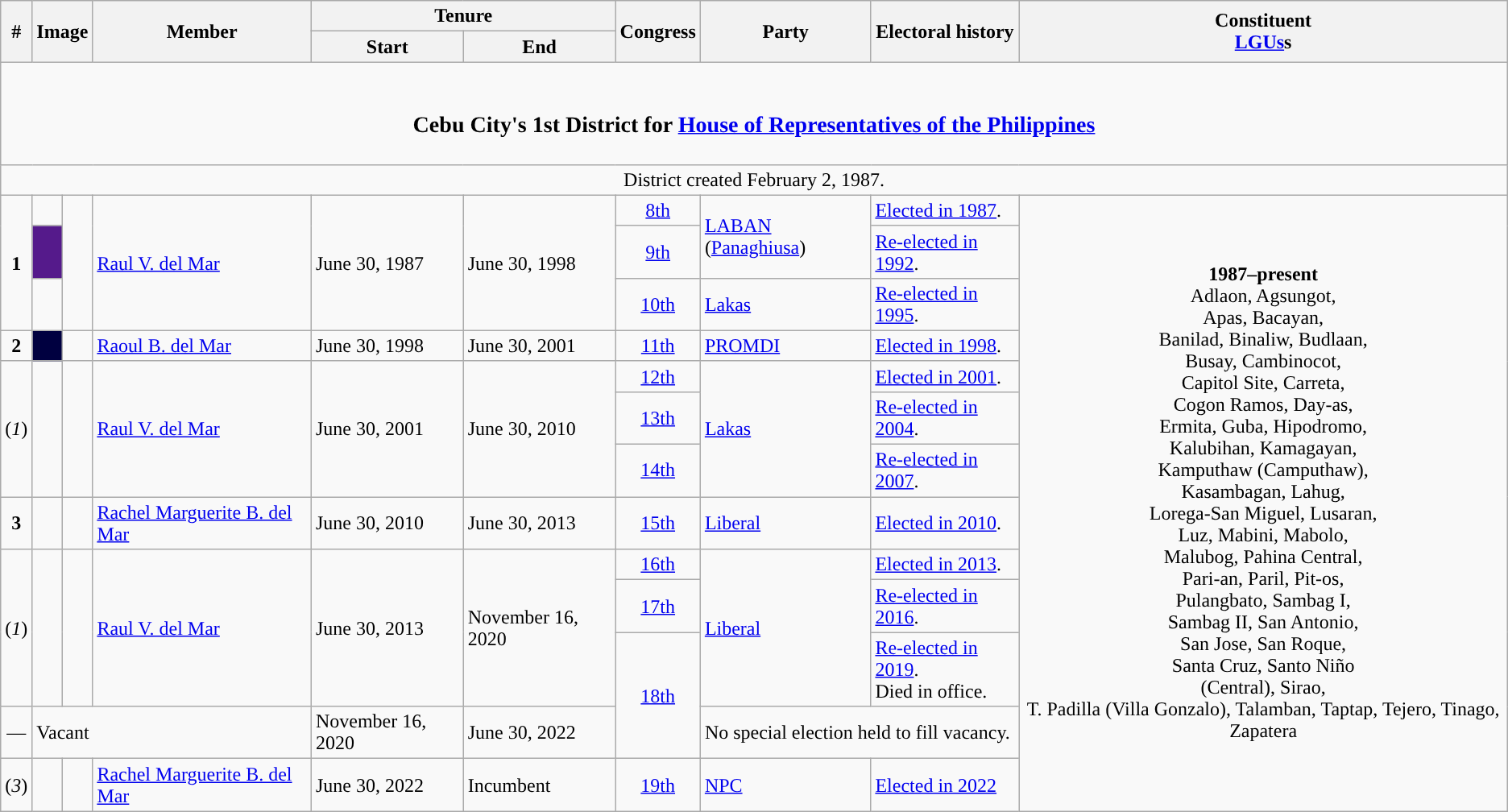<table class=wikitable>
<tr>
<th rowspan="2">#</th>
<th rowspan=2 colspan=2>Image</th>
<th rowspan="2">Member</th>
<th colspan=2>Tenure</th>
<th rowspan="2">Congress</th>
<th rowspan="2">Party</th>
<th rowspan="2">Electoral history</th>
<th rowspan="2">Constituent<br><a href='#'>LGUs</a>s</th>
</tr>
<tr>
<th>Start</th>
<th>End</th>
</tr>
<tr>
<td colspan="10" style="text-align:center;"><br><h3>Cebu City's 1st District for <a href='#'>House of Representatives of the Philippines</a></h3></td>
</tr>
<tr>
<td colspan="10" style="text-align:center;">District created February 2, 1987.</td>
</tr>
<tr>
<td rowspan="3" style="text-align:center;"><strong>1</strong></td>
<td style="background:"></td>
<td rowspan="3"></td>
<td rowspan="3"><a href='#'>Raul V. del Mar</a></td>
<td rowspan="3">June 30, 1987</td>
<td rowspan="3">June 30, 1998</td>
<td style="text-align:center;"><a href='#'>8th</a></td>
<td rowspan=2><a href='#'>LABAN</a> (<a href='#'>Panaghiusa</a>)</td>
<td><a href='#'>Elected in 1987</a>.</td>
<td rowspan="13" style="text-align:center;"><strong>1987–present</strong><br>Adlaon, Agsungot,<br>Apas, Bacayan,<br>Banilad, Binaliw, Budlaan,<br>Busay, Cambinocot,<br>Capitol Site, Carreta,<br>Cogon Ramos, Day‑as,<br>Ermita, Guba, Hipodromo,<br>Kalubihan, Kamagayan,<br>Kamputhaw (Camputhaw),<br>Kasambagan, Lahug,<br>Lorega‑San Miguel, Lusaran,<br>Luz, Mabini, Mabolo,<br>Malubog, Pahina Central,<br>Pari-an, Paril, Pit-os,<br>Pulangbato, Sambag I,<br>Sambag II, San Antonio,<br>San Jose, San Roque,<br>Santa Cruz, Santo Niño<br> (Central), Sirao,<br>T. Padilla (Villa Gonzalo), Talamban, Taptap, Tejero, Tinago, Zapatera</td>
</tr>
<tr>
<td style="background:#551a8b;"></td>
<td style="text-align:center;"><a href='#'>9th</a></td>
<td><a href='#'>Re-elected in 1992</a>.</td>
</tr>
<tr>
<td style="background:"></td>
<td style="text-align:center;"><a href='#'>10th</a></td>
<td><a href='#'>Lakas</a></td>
<td><a href='#'>Re-elected in 1995</a>.</td>
</tr>
<tr>
<td style="text-align:center;"><strong>2</strong></td>
<td style="background:#000040;"></td>
<td></td>
<td><a href='#'>Raoul B. del Mar</a></td>
<td>June 30, 1998</td>
<td>June 30, 2001</td>
<td style="text-align:center;"><a href='#'>11th</a></td>
<td><a href='#'>PROMDI</a></td>
<td><a href='#'>Elected in 1998</a>.</td>
</tr>
<tr>
<td rowspan="3" style="text-align:center;">(<em>1</em>)</td>
<td rowspan="3" style="background:"></td>
<td rowspan="3"></td>
<td rowspan="3"><a href='#'>Raul V. del Mar</a></td>
<td rowspan="3">June 30, 2001</td>
<td rowspan="3">June 30, 2010</td>
<td style="text-align:center;"><a href='#'>12th</a></td>
<td rowspan="3"><a href='#'>Lakas</a></td>
<td><a href='#'>Elected in 2001</a>.</td>
</tr>
<tr>
<td style="text-align:center;"><a href='#'>13th</a></td>
<td><a href='#'>Re-elected in 2004</a>.</td>
</tr>
<tr>
<td style="text-align:center;"><a href='#'>14th</a></td>
<td><a href='#'>Re-elected in 2007</a>.</td>
</tr>
<tr>
<td style="text-align:center;"><strong>3</strong></td>
<td style="background:"></td>
<td></td>
<td><a href='#'>Rachel Marguerite B. del Mar</a></td>
<td>June 30, 2010</td>
<td>June 30, 2013</td>
<td style="text-align:center;"><a href='#'>15th</a></td>
<td><a href='#'>Liberal</a></td>
<td><a href='#'>Elected in 2010</a>.</td>
</tr>
<tr>
<td rowspan="3" style="text-align:center;">(<em>1</em>)</td>
<td rowspan="3" style="background:"></td>
<td rowspan="3"></td>
<td rowspan="3"><a href='#'>Raul V. del Mar</a></td>
<td rowspan="3">June 30, 2013</td>
<td rowspan="3">November 16, 2020</td>
<td style="text-align:center;"><a href='#'>16th</a></td>
<td rowspan="3"><a href='#'>Liberal</a></td>
<td><a href='#'>Elected in 2013</a>.</td>
</tr>
<tr>
<td style="text-align:center;"><a href='#'>17th</a></td>
<td><a href='#'>Re-elected in 2016</a>.</td>
</tr>
<tr>
<td rowspan="2" style="text-align:center;"><a href='#'>18th</a></td>
<td><a href='#'>Re-elected in 2019</a>.<br>Died in office.</td>
</tr>
<tr>
<td style="text-align:center;">—</td>
<td colspan="3">Vacant</td>
<td>November 16, 2020</td>
<td>June 30, 2022</td>
<td colspan=2>No special election held to fill vacancy.</td>
</tr>
<tr>
<td style="text-align:center;">(<em>3</em>)</td>
<td style="background:"></td>
<td></td>
<td><a href='#'>Rachel Marguerite B. del Mar</a></td>
<td>June 30, 2022</td>
<td>Incumbent</td>
<td style="text-align:center;"><a href='#'>19th</a></td>
<td><a href='#'>NPC</a></td>
<td><a href='#'>Elected in 2022</a></td>
</tr>
</table>
